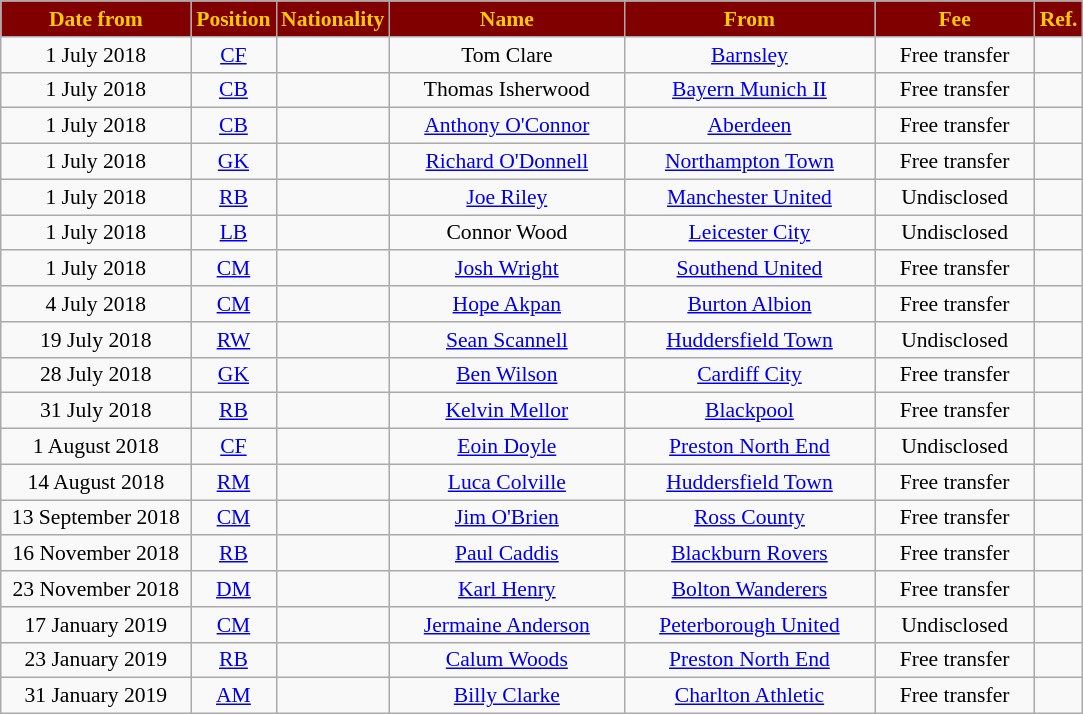<table class="wikitable"  style="text-align:center; font-size:90%; ">
<tr>
<th style="background:#800000; color:#FFCC00; width:120px;">Date from</th>
<th style="background:#800000; color:#FFCC00; width:50px;">Position</th>
<th style="background:#800000; color:#FFCC00; width:50px;">Nationality</th>
<th style="background:#800000; color:#FFCC00; width:150px;">Name</th>
<th style="background:#800000; color:#FFCC00; width:160px;">From</th>
<th style="background:#800000; color:#FFCC00; width:100px;">Fee</th>
<th style="background:#800000; color:#FFCC00; width:25px;">Ref.</th>
</tr>
<tr>
<td>1 July 2018</td>
<td><a href='#'>CF</a></td>
<td></td>
<td>Tom Clare</td>
<td><a href='#'>Barnsley</a></td>
<td>Free transfer</td>
<td></td>
</tr>
<tr>
<td>1 July 2018</td>
<td><a href='#'>CB</a></td>
<td></td>
<td>Thomas Isherwood</td>
<td> <a href='#'>Bayern Munich II</a></td>
<td>Free transfer</td>
<td></td>
</tr>
<tr>
<td>1 July 2018</td>
<td><a href='#'>CB</a></td>
<td></td>
<td><a href='#'>Anthony O'Connor</a></td>
<td> <a href='#'>Aberdeen</a></td>
<td>Free transfer</td>
<td></td>
</tr>
<tr>
<td>1 July 2018</td>
<td><a href='#'>GK</a></td>
<td></td>
<td><a href='#'>Richard O'Donnell</a></td>
<td><a href='#'>Northampton Town</a></td>
<td>Free transfer</td>
<td></td>
</tr>
<tr>
<td>1 July 2018</td>
<td><a href='#'>RB</a></td>
<td></td>
<td><a href='#'>Joe Riley</a></td>
<td><a href='#'>Manchester United</a></td>
<td>Undisclosed</td>
<td></td>
</tr>
<tr>
<td>1 July 2018</td>
<td><a href='#'>LB</a></td>
<td></td>
<td>Connor Wood</td>
<td><a href='#'>Leicester City</a></td>
<td>Undisclosed</td>
<td></td>
</tr>
<tr>
<td>1 July 2018</td>
<td><a href='#'>CM</a></td>
<td></td>
<td><a href='#'>Josh Wright</a></td>
<td><a href='#'>Southend United</a></td>
<td>Free transfer</td>
<td></td>
</tr>
<tr>
<td>4 July 2018</td>
<td><a href='#'>CM</a></td>
<td></td>
<td><a href='#'>Hope Akpan</a></td>
<td><a href='#'>Burton Albion</a></td>
<td>Free transfer</td>
<td></td>
</tr>
<tr>
<td>19 July 2018</td>
<td><a href='#'>RW</a></td>
<td></td>
<td><a href='#'>Sean Scannell</a></td>
<td><a href='#'>Huddersfield Town</a></td>
<td>Undisclosed</td>
<td></td>
</tr>
<tr>
<td>28 July 2018</td>
<td><a href='#'>GK</a></td>
<td></td>
<td><a href='#'>Ben Wilson</a></td>
<td> <a href='#'>Cardiff City</a></td>
<td>Free transfer</td>
<td></td>
</tr>
<tr>
<td>31 July 2018</td>
<td><a href='#'>RB</a></td>
<td></td>
<td><a href='#'>Kelvin Mellor</a></td>
<td><a href='#'>Blackpool</a></td>
<td>Free transfer</td>
<td></td>
</tr>
<tr>
<td>1 August 2018</td>
<td><a href='#'>CF</a></td>
<td></td>
<td><a href='#'>Eoin Doyle</a></td>
<td><a href='#'>Preston North End</a></td>
<td>Undisclosed</td>
<td></td>
</tr>
<tr>
<td>14 August 2018</td>
<td><a href='#'>RM</a></td>
<td></td>
<td><a href='#'>Luca Colville</a></td>
<td><a href='#'>Huddersfield Town</a></td>
<td>Free transfer</td>
<td></td>
</tr>
<tr>
<td>13 September 2018</td>
<td><a href='#'>CM</a></td>
<td></td>
<td><a href='#'>Jim O'Brien</a></td>
<td> <a href='#'>Ross County</a></td>
<td>Free transfer</td>
<td></td>
</tr>
<tr>
<td>16 November 2018</td>
<td><a href='#'>RB</a></td>
<td></td>
<td><a href='#'>Paul Caddis</a></td>
<td><a href='#'>Blackburn Rovers</a></td>
<td>Free transfer</td>
<td></td>
</tr>
<tr>
<td>23 November 2018</td>
<td><a href='#'>DM</a></td>
<td></td>
<td><a href='#'>Karl Henry</a></td>
<td><a href='#'>Bolton Wanderers</a></td>
<td>Free transfer</td>
<td></td>
</tr>
<tr>
<td>17 January 2019</td>
<td><a href='#'>CM</a></td>
<td></td>
<td><a href='#'>Jermaine Anderson</a></td>
<td><a href='#'>Peterborough United</a></td>
<td>Undisclosed</td>
<td></td>
</tr>
<tr>
<td>23 January 2019</td>
<td><a href='#'>RB</a></td>
<td></td>
<td><a href='#'>Calum Woods</a></td>
<td><a href='#'>Preston North End</a></td>
<td>Free transfer</td>
<td></td>
</tr>
<tr>
<td>31 January 2019</td>
<td><a href='#'>AM</a></td>
<td></td>
<td><a href='#'>Billy Clarke</a></td>
<td><a href='#'>Charlton Athletic</a></td>
<td>Free transfer</td>
<td></td>
</tr>
</table>
